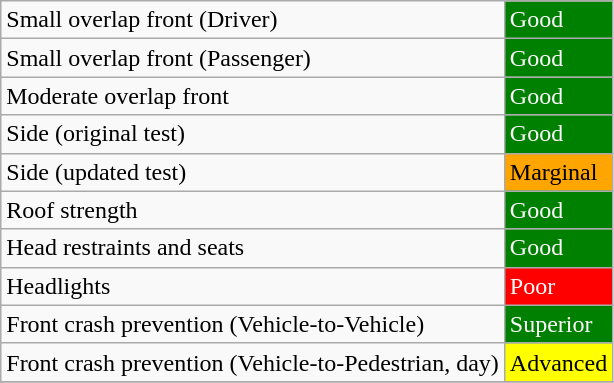<table class="wikitable">
<tr>
<td>Small overlap front (Driver)</td>
<td style="color:white;background: green">Good</td>
</tr>
<tr>
<td>Small overlap front (Passenger)</td>
<td style="color:white;background: green">Good</td>
</tr>
<tr>
<td>Moderate overlap front</td>
<td style="color:white;background: green">Good</td>
</tr>
<tr>
<td>Side (original test)</td>
<td style="color:white;background: green">Good</td>
</tr>
<tr>
<td>Side (updated test)</td>
<td style="background: orange">Marginal</td>
</tr>
<tr>
<td>Roof strength</td>
<td style="color:white;background: green">Good</td>
</tr>
<tr>
<td>Head restraints and seats</td>
<td style="color:white;background: green">Good</td>
</tr>
<tr>
<td>Headlights</td>
<td style="color:white;background: red">Poor</td>
</tr>
<tr>
<td>Front crash prevention (Vehicle-to-Vehicle)</td>
<td style="color:white;background: green">Superior</td>
</tr>
<tr>
<td>Front crash prevention (Vehicle-to-Pedestrian, day)</td>
<td style="background: yellow">Advanced</td>
</tr>
<tr>
</tr>
</table>
